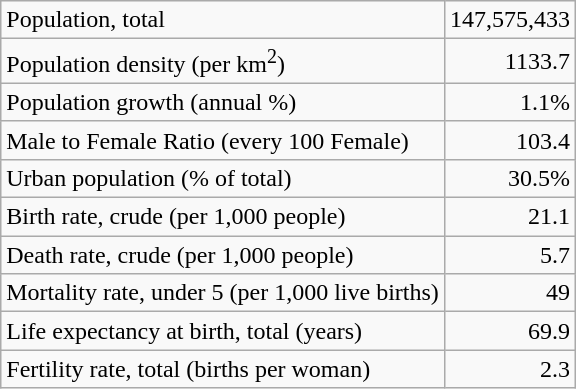<table class="wikitable">
<tr>
<td>Population, total</td>
<td style="text-align: right;">147,575,433</td>
</tr>
<tr>
<td>Population density (per km<sup>2</sup>)</td>
<td style="text-align: right;">1133.7</td>
</tr>
<tr>
<td>Population growth (annual %)</td>
<td style="text-align: right;">1.1%</td>
</tr>
<tr>
<td>Male to Female Ratio (every 100 Female)</td>
<td style="text-align: right;">103.4</td>
</tr>
<tr>
<td>Urban population (% of total)</td>
<td style="text-align: right;">30.5%</td>
</tr>
<tr>
<td>Birth rate, crude (per 1,000 people)</td>
<td style="text-align: right;">21.1</td>
</tr>
<tr>
<td>Death rate, crude (per 1,000 people)</td>
<td style="text-align: right;">5.7</td>
</tr>
<tr>
<td>Mortality rate, under 5 (per 1,000 live births)</td>
<td style="text-align: right;">49</td>
</tr>
<tr>
<td>Life expectancy at birth, total (years)</td>
<td style="text-align: right;">69.9</td>
</tr>
<tr>
<td>Fertility rate, total (births per woman)</td>
<td style="text-align: right;">2.3</td>
</tr>
</table>
